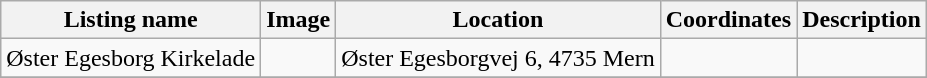<table class="wikitable sortable">
<tr>
<th>Listing name</th>
<th>Image</th>
<th>Location</th>
<th>Coordinates</th>
<th>Description</th>
</tr>
<tr>
<td>Øster Egesborg Kirkelade</td>
<td></td>
<td>Øster Egesborgvej 6, 4735 Mern</td>
<td></td>
<td></td>
</tr>
<tr>
</tr>
</table>
